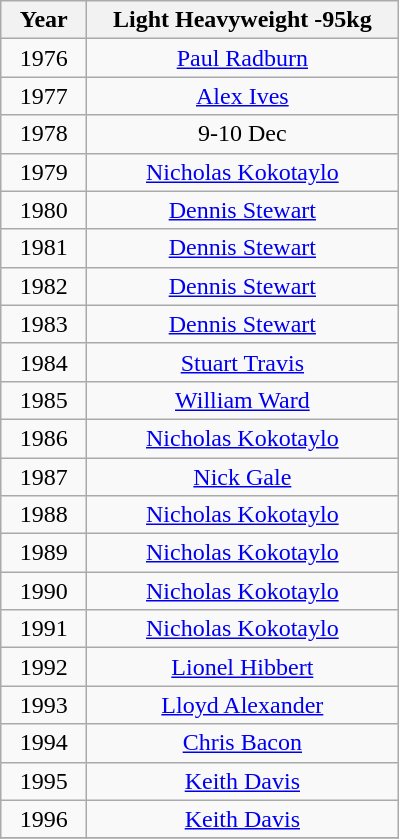<table class="wikitable" style="text-align:center">
<tr>
<th width=50>Year</th>
<th width=200>Light Heavyweight -95kg</th>
</tr>
<tr>
<td>1976</td>
<td><a href='#'>Paul Radburn</a></td>
</tr>
<tr>
<td>1977</td>
<td><a href='#'>Alex Ives</a></td>
</tr>
<tr>
<td>1978</td>
<td>9-10 Dec</td>
</tr>
<tr>
<td>1979</td>
<td><a href='#'>Nicholas Kokotaylo</a></td>
</tr>
<tr>
<td>1980</td>
<td><a href='#'>Dennis Stewart</a></td>
</tr>
<tr>
<td>1981</td>
<td><a href='#'>Dennis Stewart</a></td>
</tr>
<tr>
<td>1982</td>
<td><a href='#'>Dennis Stewart</a></td>
</tr>
<tr>
<td>1983</td>
<td><a href='#'>Dennis Stewart</a></td>
</tr>
<tr>
<td>1984</td>
<td><a href='#'>Stuart Travis</a></td>
</tr>
<tr>
<td>1985</td>
<td><a href='#'>William Ward</a></td>
</tr>
<tr>
<td>1986</td>
<td><a href='#'>Nicholas Kokotaylo</a></td>
</tr>
<tr>
<td>1987</td>
<td><a href='#'>Nick Gale</a></td>
</tr>
<tr>
<td>1988</td>
<td><a href='#'>Nicholas Kokotaylo</a></td>
</tr>
<tr>
<td>1989</td>
<td><a href='#'>Nicholas Kokotaylo</a></td>
</tr>
<tr>
<td>1990</td>
<td><a href='#'>Nicholas Kokotaylo</a></td>
</tr>
<tr>
<td>1991</td>
<td><a href='#'>Nicholas Kokotaylo</a></td>
</tr>
<tr>
<td>1992</td>
<td><a href='#'>Lionel Hibbert</a></td>
</tr>
<tr>
<td>1993</td>
<td><a href='#'>Lloyd Alexander</a></td>
</tr>
<tr>
<td>1994</td>
<td><a href='#'>Chris Bacon</a></td>
</tr>
<tr>
<td>1995</td>
<td><a href='#'>Keith Davis</a></td>
</tr>
<tr>
<td>1996</td>
<td><a href='#'>Keith Davis</a></td>
</tr>
<tr>
</tr>
</table>
